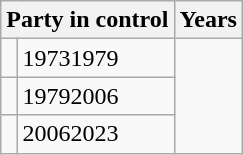<table class="wikitable">
<tr>
<th colspan="2">Party in control</th>
<th>Years</th>
</tr>
<tr>
<td></td>
<td>19731979</td>
</tr>
<tr>
<td></td>
<td>19792006</td>
</tr>
<tr>
<td></td>
<td>20062023</td>
</tr>
</table>
